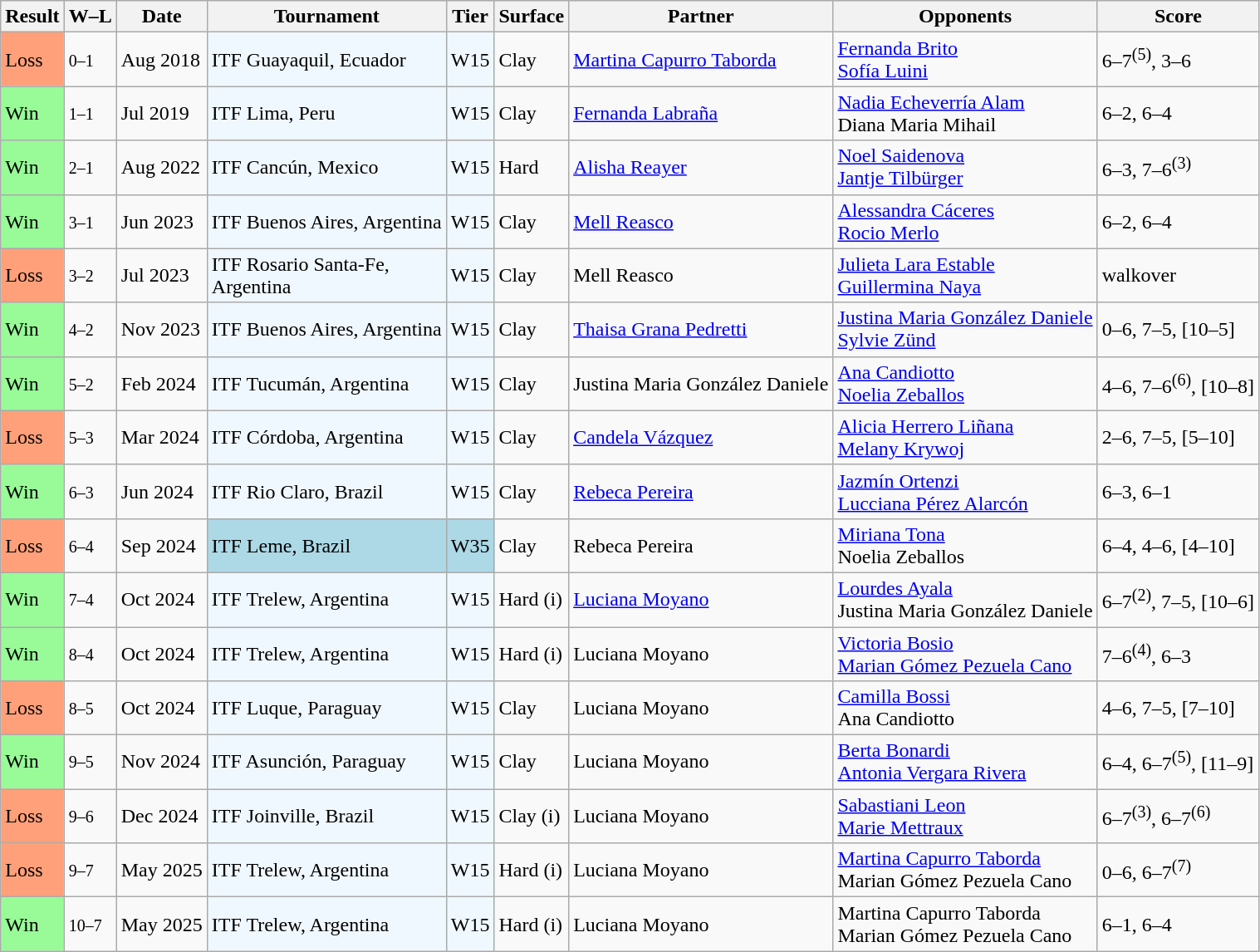<table class="sortable wikitable">
<tr>
<th>Result</th>
<th class="unsortable">W–L</th>
<th>Date</th>
<th>Tournament</th>
<th>Tier</th>
<th>Surface</th>
<th>Partner</th>
<th>Opponents</th>
<th class="unsortable">Score</th>
</tr>
<tr>
<td style="background:#ffa07a;">Loss</td>
<td><small>0–1</small></td>
<td>Aug 2018</td>
<td style="background:#f0f8ff;">ITF Guayaquil, Ecuador</td>
<td style="background:#f0f8ff;">W15</td>
<td>Clay</td>
<td> <a href='#'>Martina Capurro Taborda</a></td>
<td> <a href='#'>Fernanda Brito</a> <br>  <a href='#'>Sofía Luini</a></td>
<td>6–7<sup>(5)</sup>, 3–6</td>
</tr>
<tr>
<td bgcolor=98FB98>Win</td>
<td><small>1–1</small></td>
<td>Jul 2019</td>
<td style="background:#f0f8ff;">ITF Lima, Peru</td>
<td style="background:#f0f8ff;">W15</td>
<td>Clay</td>
<td> <a href='#'>Fernanda Labraña</a></td>
<td> <a href='#'>Nadia Echeverría Alam</a> <br>  Diana Maria Mihail</td>
<td>6–2, 6–4</td>
</tr>
<tr>
<td bgcolor=98FB98>Win</td>
<td><small>2–1</small></td>
<td>Aug 2022</td>
<td style="background:#f0f8ff;">ITF Cancún, Mexico</td>
<td style="background:#f0f8ff;">W15</td>
<td>Hard</td>
<td> <a href='#'>Alisha Reayer</a></td>
<td> <a href='#'>Noel Saidenova</a> <br>  <a href='#'>Jantje Tilbürger</a></td>
<td>6–3, 7–6<sup>(3)</sup></td>
</tr>
<tr>
<td bgcolor=98FB98>Win</td>
<td><small>3–1</small></td>
<td>Jun 2023</td>
<td style="background:#f0f8ff;">ITF Buenos Aires, Argentina</td>
<td style="background:#f0f8ff;">W15</td>
<td>Clay</td>
<td> <a href='#'>Mell Reasco</a></td>
<td> <a href='#'>Alessandra Cáceres</a> <br>  <a href='#'>Rocio Merlo</a></td>
<td>6–2, 6–4</td>
</tr>
<tr>
<td style="background:#ffa07a;">Loss</td>
<td><small>3–2</small></td>
<td>Jul 2023</td>
<td style="background:#f0f8ff;">ITF Rosario Santa-Fe, <br>Argentina</td>
<td style="background:#f0f8ff;">W15</td>
<td>Clay</td>
<td> Mell Reasco</td>
<td> <a href='#'>Julieta Lara Estable</a> <br>  <a href='#'>Guillermina Naya</a></td>
<td>walkover</td>
</tr>
<tr>
<td bgcolor=98FB98>Win</td>
<td><small>4–2</small></td>
<td>Nov 2023</td>
<td style="background:#f0f8ff;">ITF Buenos Aires, Argentina</td>
<td style="background:#f0f8ff;">W15</td>
<td>Clay</td>
<td> <a href='#'>Thaisa Grana Pedretti</a></td>
<td> <a href='#'>Justina Maria González Daniele</a> <br>  <a href='#'>Sylvie Zünd</a></td>
<td>0–6, 7–5, [10–5]</td>
</tr>
<tr>
<td bgcolor=98FB98>Win</td>
<td><small>5–2</small></td>
<td>Feb 2024</td>
<td style="background:#f0f8ff;">ITF Tucumán, Argentina</td>
<td style="background:#f0f8ff;">W15</td>
<td>Clay</td>
<td> Justina Maria González Daniele</td>
<td> <a href='#'>Ana Candiotto</a> <br>  <a href='#'>Noelia Zeballos</a></td>
<td>4–6, 7–6<sup>(6)</sup>, [10–8]</td>
</tr>
<tr>
<td style="background:#ffa07a;">Loss</td>
<td><small>5–3</small></td>
<td>Mar 2024</td>
<td style="background:#f0f8ff;">ITF Córdoba, Argentina</td>
<td style="background:#f0f8ff;">W15</td>
<td>Clay</td>
<td> <a href='#'>Candela Vázquez</a></td>
<td> <a href='#'>Alicia Herrero Liñana</a> <br>  <a href='#'>Melany Krywoj</a></td>
<td>2–6, 7–5, [5–10]</td>
</tr>
<tr>
<td bgcolor=98FB98>Win</td>
<td><small>6–3</small></td>
<td>Jun 2024</td>
<td style="background:#f0f8ff;">ITF Rio Claro, Brazil</td>
<td style="background:#f0f8ff;">W15</td>
<td>Clay</td>
<td> <a href='#'>Rebeca Pereira</a></td>
<td> <a href='#'>Jazmín Ortenzi</a> <br>  <a href='#'>Lucciana Pérez Alarcón</a></td>
<td>6–3, 6–1</td>
</tr>
<tr>
<td style="background:#ffa07a;">Loss</td>
<td><small>6–4</small></td>
<td>Sep 2024</td>
<td style="background:lightblue;">ITF Leme, Brazil</td>
<td style="background:lightblue;">W35</td>
<td>Clay</td>
<td> Rebeca Pereira</td>
<td> <a href='#'>Miriana Tona</a> <br>  Noelia Zeballos</td>
<td>6–4, 4–6, [4–10]</td>
</tr>
<tr>
<td bgcolor=98FB98>Win</td>
<td><small>7–4</small></td>
<td>Oct 2024</td>
<td style="background:#f0f8ff;">ITF Trelew, Argentina</td>
<td style="background:#f0f8ff;">W15</td>
<td>Hard (i)</td>
<td> <a href='#'>Luciana Moyano</a></td>
<td> <a href='#'>Lourdes Ayala</a> <br>  Justina Maria González Daniele</td>
<td>6–7<sup>(2)</sup>, 7–5, [10–6]</td>
</tr>
<tr>
<td bgcolor=98FB98>Win</td>
<td><small>8–4</small></td>
<td>Oct 2024</td>
<td style="background:#f0f8ff;">ITF Trelew, Argentina</td>
<td style="background:#f0f8ff;">W15</td>
<td>Hard (i)</td>
<td> Luciana Moyano</td>
<td> <a href='#'>Victoria Bosio</a> <br>  <a href='#'>Marian Gómez Pezuela Cano</a></td>
<td>7–6<sup>(4)</sup>, 6–3</td>
</tr>
<tr>
<td style="background:#ffa07a;">Loss</td>
<td><small>8–5</small></td>
<td>Oct 2024</td>
<td style="background:#f0f8ff;">ITF Luque, Paraguay</td>
<td style="background:#f0f8ff;">W15</td>
<td>Clay</td>
<td> Luciana Moyano</td>
<td> <a href='#'>Camilla Bossi</a> <br>  Ana Candiotto</td>
<td>4–6, 7–5, [7–10]</td>
</tr>
<tr>
<td bgcolor=98FB98>Win</td>
<td><small>9–5</small></td>
<td>Nov 2024</td>
<td style="background:#f0f8ff;">ITF Asunción, Paraguay</td>
<td style="background:#f0f8ff;">W15</td>
<td>Clay</td>
<td> Luciana Moyano</td>
<td> <a href='#'>Berta Bonardi</a> <br>  <a href='#'>Antonia Vergara Rivera</a></td>
<td>6–4, 6–7<sup>(5)</sup>, [11–9]</td>
</tr>
<tr>
<td style="background:#ffa07a;">Loss</td>
<td><small>9–6</small></td>
<td>Dec 2024</td>
<td style="background:#f0f8ff;">ITF Joinville, Brazil</td>
<td style="background:#f0f8ff;">W15</td>
<td>Clay (i)</td>
<td> Luciana Moyano</td>
<td> <a href='#'>Sabastiani Leon</a> <br>  <a href='#'>Marie Mettraux</a></td>
<td>6–7<sup>(3)</sup>, 6–7<sup>(6)</sup></td>
</tr>
<tr>
<td style="background:#ffa07a;">Loss</td>
<td><small>9–7</small></td>
<td>May 2025</td>
<td style="background:#f0f8ff;">ITF Trelew, Argentina</td>
<td style="background:#f0f8ff;">W15</td>
<td>Hard (i)</td>
<td> Luciana Moyano</td>
<td> <a href='#'>Martina Capurro Taborda</a> <br>  Marian Gómez Pezuela Cano</td>
<td>0–6, 6–7<sup>(7)</sup></td>
</tr>
<tr>
<td bgcolor=98FB98>Win</td>
<td><small>10–7</small></td>
<td>May 2025</td>
<td style="background:#f0f8ff;">ITF Trelew, Argentina</td>
<td style="background:#f0f8ff;">W15</td>
<td>Hard (i)</td>
<td> Luciana Moyano</td>
<td> Martina Capurro Taborda <br>  Marian Gómez Pezuela Cano</td>
<td>6–1, 6–4</td>
</tr>
</table>
